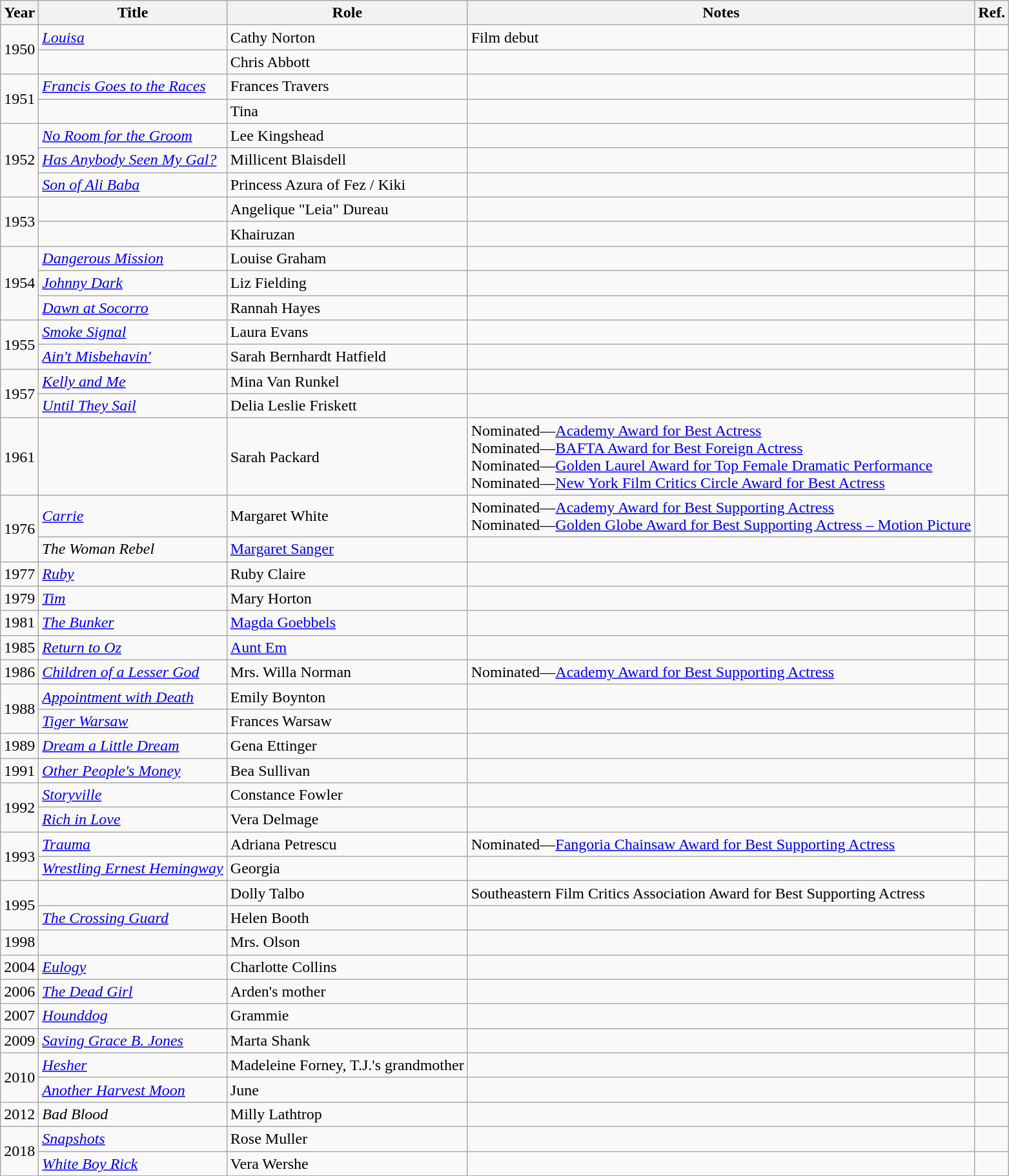<table class="wikitable sortable">
<tr>
<th>Year</th>
<th>Title</th>
<th>Role</th>
<th class="unsortable">Notes</th>
<th class="unsortable">Ref.</th>
</tr>
<tr>
<td rowspan="2">1950</td>
<td><em><a href='#'>Louisa</a></em></td>
<td>Cathy Norton</td>
<td>Film debut</td>
<td></td>
</tr>
<tr>
<td><em></em></td>
<td>Chris Abbott</td>
<td></td>
<td></td>
</tr>
<tr>
<td rowspan=2>1951</td>
<td><em><a href='#'>Francis Goes to the Races</a></em></td>
<td>Frances Travers</td>
<td></td>
<td></td>
</tr>
<tr>
<td><em></em></td>
<td>Tina</td>
<td></td>
<td></td>
</tr>
<tr>
<td rowspan=3>1952</td>
<td><em><a href='#'>No Room for the Groom</a></em></td>
<td>Lee Kingshead</td>
<td></td>
<td></td>
</tr>
<tr>
<td><em><a href='#'>Has Anybody Seen My Gal?</a></em></td>
<td>Millicent Blaisdell</td>
<td></td>
<td></td>
</tr>
<tr>
<td><em><a href='#'>Son of Ali Baba</a></em></td>
<td>Princess Azura of Fez / Kiki</td>
<td></td>
<td></td>
</tr>
<tr>
<td rowspan="2">1953</td>
<td><em></em></td>
<td>Angelique "Leia" Dureau</td>
<td></td>
<td></td>
</tr>
<tr>
<td><em></em></td>
<td>Khairuzan</td>
<td></td>
<td></td>
</tr>
<tr>
<td rowspan="3">1954</td>
<td><em><a href='#'>Dangerous Mission</a></em></td>
<td>Louise Graham</td>
<td></td>
<td></td>
</tr>
<tr>
<td><em><a href='#'>Johnny Dark</a></em></td>
<td>Liz Fielding</td>
<td></td>
<td></td>
</tr>
<tr>
<td><em><a href='#'>Dawn at Socorro</a></em></td>
<td>Rannah Hayes</td>
<td></td>
<td></td>
</tr>
<tr>
<td rowspan="2">1955</td>
<td><em><a href='#'>Smoke Signal</a></em></td>
<td>Laura Evans</td>
<td></td>
<td></td>
</tr>
<tr>
<td><em><a href='#'>Ain't Misbehavin'</a></em></td>
<td>Sarah Bernhardt Hatfield</td>
<td></td>
<td></td>
</tr>
<tr>
<td rowspan=2>1957</td>
<td><em><a href='#'>Kelly and Me</a></em></td>
<td>Mina Van Runkel</td>
<td></td>
<td></td>
</tr>
<tr>
<td><em><a href='#'>Until They Sail</a></em></td>
<td>Delia Leslie Friskett</td>
<td></td>
<td></td>
</tr>
<tr>
<td>1961</td>
<td><em></em></td>
<td>Sarah Packard</td>
<td>Nominated—<a href='#'>Academy Award for Best Actress</a> <br>Nominated—<a href='#'>BAFTA Award for Best Foreign Actress</a> <br> Nominated—<a href='#'>Golden Laurel Award for Top Female Dramatic Performance</a>  <br> Nominated—<a href='#'>New York Film Critics Circle Award for Best Actress</a> </td>
<td></td>
</tr>
<tr>
<td rowspan="2">1976</td>
<td><em><a href='#'>Carrie</a></em></td>
<td>Margaret White</td>
<td>Nominated—<a href='#'>Academy Award for Best Supporting Actress</a> <br> Nominated—<a href='#'>Golden Globe Award for Best Supporting Actress – Motion Picture</a></td>
<td></td>
</tr>
<tr>
<td><em>The Woman Rebel</em></td>
<td><a href='#'>Margaret Sanger</a></td>
<td></td>
<td></td>
</tr>
<tr>
<td>1977</td>
<td><em><a href='#'>Ruby</a></em></td>
<td>Ruby Claire</td>
<td></td>
<td></td>
</tr>
<tr>
<td>1979</td>
<td><em><a href='#'>Tim</a></em></td>
<td>Mary Horton</td>
<td></td>
<td></td>
</tr>
<tr>
<td>1981</td>
<td><em><a href='#'>The Bunker</a></em></td>
<td><a href='#'>Magda Goebbels</a></td>
<td></td>
<td></td>
</tr>
<tr>
<td>1985</td>
<td><em><a href='#'>Return to Oz</a></em></td>
<td><a href='#'>Aunt Em</a></td>
<td></td>
<td></td>
</tr>
<tr>
<td>1986</td>
<td><em><a href='#'>Children of a Lesser God</a></em></td>
<td>Mrs. Willa Norman</td>
<td>Nominated—<a href='#'>Academy Award for Best Supporting Actress</a></td>
<td></td>
</tr>
<tr>
<td rowspan="2">1988</td>
<td><em><a href='#'>Appointment with Death</a></em></td>
<td>Emily Boynton</td>
<td></td>
<td></td>
</tr>
<tr>
<td><em><a href='#'>Tiger Warsaw</a></em></td>
<td>Frances Warsaw</td>
<td></td>
<td></td>
</tr>
<tr>
<td>1989</td>
<td><em><a href='#'>Dream a Little Dream</a></em></td>
<td>Gena Ettinger</td>
<td></td>
<td></td>
</tr>
<tr>
<td>1991</td>
<td><em><a href='#'>Other People's Money</a></em></td>
<td>Bea Sullivan</td>
<td></td>
<td></td>
</tr>
<tr>
<td rowspan="2">1992</td>
<td><em><a href='#'>Storyville</a></em></td>
<td>Constance Fowler</td>
<td></td>
<td></td>
</tr>
<tr>
<td><em><a href='#'>Rich in Love</a></em></td>
<td>Vera Delmage</td>
<td></td>
<td></td>
</tr>
<tr>
<td rowspan="2">1993</td>
<td><em><a href='#'>Trauma</a></em></td>
<td>Adriana Petrescu</td>
<td>Nominated—<a href='#'>Fangoria Chainsaw Award for Best Supporting Actress</a></td>
<td></td>
</tr>
<tr>
<td><em><a href='#'>Wrestling Ernest Hemingway</a></em></td>
<td>Georgia</td>
<td></td>
<td></td>
</tr>
<tr>
<td rowspan="2">1995</td>
<td><em></em></td>
<td>Dolly Talbo</td>
<td>Southeastern Film Critics Association Award for Best Supporting Actress</td>
<td></td>
</tr>
<tr>
<td><em><a href='#'>The Crossing Guard</a></em></td>
<td>Helen Booth</td>
<td></td>
<td></td>
</tr>
<tr>
<td>1998</td>
<td><em></em></td>
<td>Mrs. Olson</td>
<td></td>
<td></td>
</tr>
<tr>
<td>2004</td>
<td><em><a href='#'>Eulogy</a></em></td>
<td>Charlotte Collins</td>
<td></td>
<td></td>
</tr>
<tr>
<td>2006</td>
<td><em><a href='#'>The Dead Girl</a></em></td>
<td>Arden's mother</td>
<td></td>
<td></td>
</tr>
<tr>
<td>2007</td>
<td><em><a href='#'>Hounddog</a></em></td>
<td>Grammie</td>
<td></td>
<td></td>
</tr>
<tr>
<td>2009</td>
<td><em><a href='#'>Saving Grace B. Jones</a></em></td>
<td>Marta Shank</td>
<td></td>
<td></td>
</tr>
<tr>
<td rowspan="2">2010</td>
<td><em><a href='#'>Hesher</a></em></td>
<td>Madeleine Forney, T.J.'s grandmother</td>
<td></td>
<td></td>
</tr>
<tr>
<td><em><a href='#'>Another Harvest Moon</a></em></td>
<td>June</td>
<td></td>
<td></td>
</tr>
<tr>
<td>2012</td>
<td><em>Bad Blood</em></td>
<td>Milly Lathtrop</td>
<td></td>
<td></td>
</tr>
<tr>
<td rowspan="2">2018</td>
<td><em><a href='#'>Snapshots</a></em></td>
<td>Rose Muller</td>
<td></td>
<td></td>
</tr>
<tr>
<td><em><a href='#'>White Boy Rick</a></em></td>
<td>Vera Wershe</td>
<td></td>
<td></td>
</tr>
</table>
